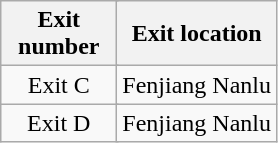<table class="wikitable">
<tr>
<th style="width:70px" colspan="2">Exit number</th>
<th>Exit location</th>
</tr>
<tr>
<td align="center" colspan="2">Exit C</td>
<td>Fenjiang Nanlu</td>
</tr>
<tr>
<td align="center" colspan="2">Exit D</td>
<td>Fenjiang Nanlu</td>
</tr>
</table>
